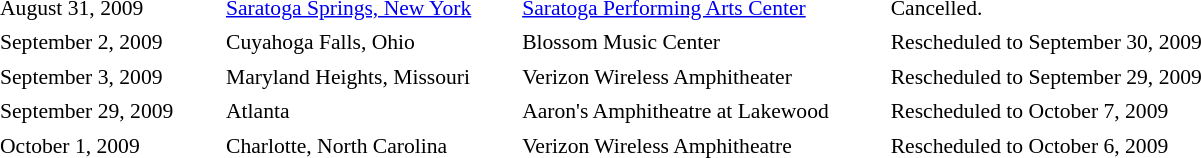<table cellpadding="2" style="border:0 solid darkgrey; font-size:90%">
<tr>
<th style="width:150px;"></th>
<th style="width:200px;"></th>
<th style="width:250px;"></th>
<th style="width:700px;"></th>
</tr>
<tr>
<td>August 31, 2009</td>
<td><a href='#'>Saratoga Springs, New York</a></td>
<td><a href='#'>Saratoga Performing Arts Center</a></td>
<td>Cancelled.</td>
</tr>
<tr>
<td>September 2, 2009</td>
<td>Cuyahoga Falls, Ohio</td>
<td>Blossom Music Center</td>
<td>Rescheduled to September 30, 2009</td>
</tr>
<tr>
<td>September 3, 2009</td>
<td>Maryland Heights, Missouri</td>
<td>Verizon Wireless Amphitheater</td>
<td>Rescheduled to September 29, 2009</td>
</tr>
<tr>
<td>September 29, 2009</td>
<td>Atlanta</td>
<td>Aaron's Amphitheatre at Lakewood</td>
<td>Rescheduled to October 7, 2009</td>
</tr>
<tr>
<td>October 1, 2009</td>
<td>Charlotte, North Carolina</td>
<td>Verizon Wireless Amphitheatre</td>
<td>Rescheduled to October 6, 2009</td>
</tr>
<tr>
</tr>
</table>
